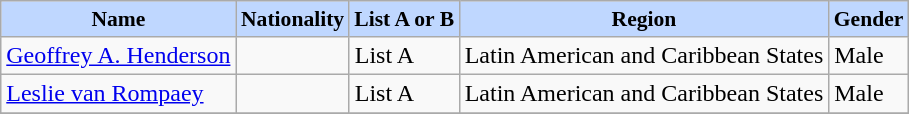<table class="wikitable">
<tr bgcolor=#BFD7FF align="center" style="font-size:90%;">
<td><strong>Name</strong></td>
<td><strong>Nationality</strong></td>
<td><strong>List A or B</strong></td>
<td><strong>Region</strong></td>
<td><strong>Gender</strong></td>
</tr>
<tr>
<td><a href='#'>Geoffrey A. Henderson</a></td>
<td></td>
<td>List A</td>
<td>Latin American and Caribbean States</td>
<td>Male</td>
</tr>
<tr>
<td><a href='#'>Leslie van Rompaey</a></td>
<td></td>
<td>List A</td>
<td>Latin American and Caribbean States</td>
<td>Male</td>
</tr>
<tr>
</tr>
</table>
